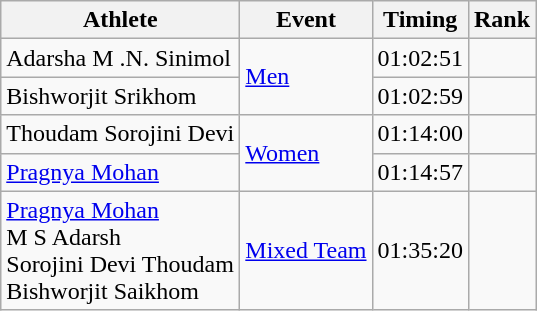<table class="wikitable">
<tr>
<th>Athlete</th>
<th>Event</th>
<th>Timing</th>
<th>Rank</th>
</tr>
<tr>
<td>Adarsha M .N. Sinimol</td>
<td rowspan="2"><a href='#'>Men</a></td>
<td>01:02:51</td>
<td></td>
</tr>
<tr>
<td>Bishworjit Srikhom</td>
<td>01:02:59</td>
<td></td>
</tr>
<tr>
<td>Thoudam Sorojini Devi</td>
<td rowspan="2"><a href='#'>Women</a></td>
<td>01:14:00</td>
<td></td>
</tr>
<tr>
<td><a href='#'>Pragnya Mohan</a></td>
<td>01:14:57</td>
<td></td>
</tr>
<tr>
<td><a href='#'>Pragnya Mohan</a><br>M S Adarsh<br>Sorojini Devi Thoudam<br>Bishworjit Saikhom</td>
<td><a href='#'>Mixed Team</a></td>
<td>01:35:20</td>
<td></td>
</tr>
</table>
